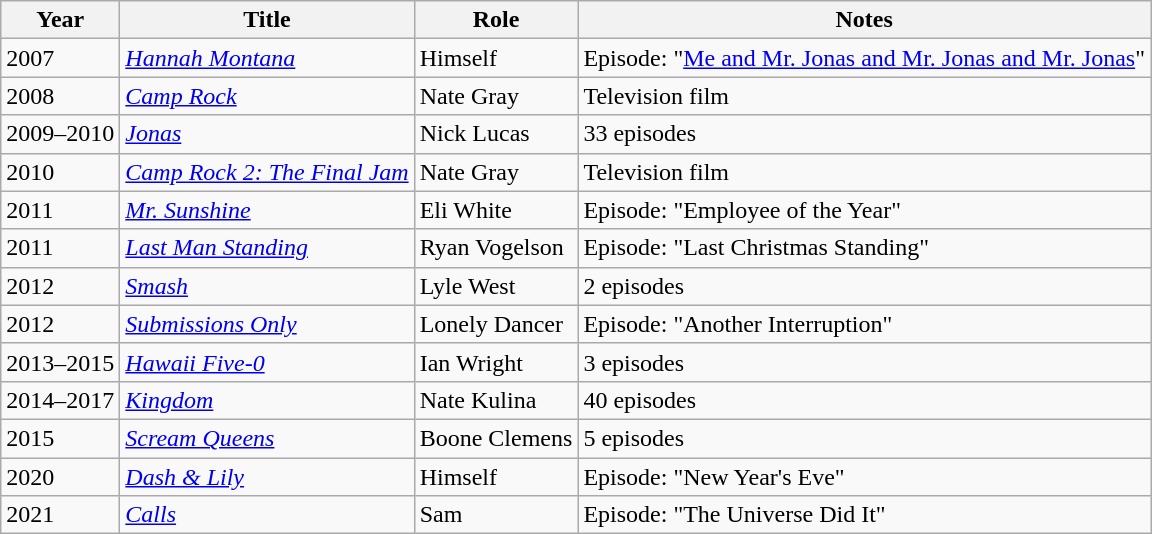<table class="wikitable">
<tr>
<th>Year</th>
<th>Title</th>
<th>Role</th>
<th>Notes</th>
</tr>
<tr>
<td>2007</td>
<td><em><a href='#'>Hannah Montana</a></em></td>
<td>Himself</td>
<td>Episode: "<a href='#'>Me and Mr. Jonas and Mr. Jonas and Mr. Jonas</a>"</td>
</tr>
<tr>
<td>2008</td>
<td><em><a href='#'>Camp Rock</a></em></td>
<td>Nate Gray</td>
<td>Television film</td>
</tr>
<tr>
<td>2009–2010</td>
<td><em><a href='#'>Jonas</a></em></td>
<td>Nick Lucas</td>
<td>33 episodes</td>
</tr>
<tr>
<td>2010</td>
<td><em><a href='#'>Camp Rock 2: The Final Jam</a></em></td>
<td>Nate Gray</td>
<td>Television film</td>
</tr>
<tr>
<td>2011</td>
<td><em><a href='#'>Mr. Sunshine</a></em></td>
<td>Eli White</td>
<td>Episode: "Employee of the Year"</td>
</tr>
<tr>
<td>2011</td>
<td><em><a href='#'>Last Man Standing</a></em></td>
<td>Ryan Vogelson</td>
<td>Episode: "Last Christmas Standing"</td>
</tr>
<tr>
<td>2012</td>
<td><em><a href='#'>Smash</a></em></td>
<td>Lyle West</td>
<td>2 episodes</td>
</tr>
<tr>
<td>2012</td>
<td><em><a href='#'>Submissions Only</a></em></td>
<td>Lonely Dancer</td>
<td>Episode: "Another Interruption"</td>
</tr>
<tr>
<td>2013–2015</td>
<td><em><a href='#'>Hawaii Five-0</a></em></td>
<td>Ian Wright</td>
<td>3 episodes</td>
</tr>
<tr>
<td>2014–2017</td>
<td><em><a href='#'>Kingdom</a></em></td>
<td>Nate Kulina</td>
<td>40 episodes</td>
</tr>
<tr>
<td>2015</td>
<td><em><a href='#'>Scream Queens</a></em></td>
<td>Boone Clemens</td>
<td>5 episodes</td>
</tr>
<tr>
<td>2020</td>
<td><em><a href='#'>Dash & Lily</a></em></td>
<td>Himself</td>
<td>Episode: "New Year's Eve"</td>
</tr>
<tr>
<td>2021</td>
<td><em><a href='#'>Calls</a></em></td>
<td>Sam</td>
<td>Episode: "The Universe Did It"</td>
</tr>
</table>
